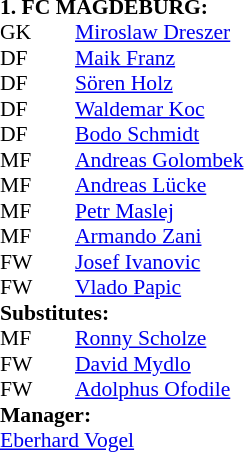<table style="font-size: 90%" cellspacing="0" cellpadding="0">
<tr>
<td colspan="4"><strong>1. FC MAGDEBURG:</strong></td>
</tr>
<tr>
<th width="25"></th>
<th width="25"></th>
</tr>
<tr>
<td>GK</td>
<td></td>
<td> <a href='#'>Miroslaw Dreszer</a></td>
</tr>
<tr>
<td>DF</td>
<td></td>
<td> <a href='#'>Maik Franz</a></td>
</tr>
<tr>
<td>DF</td>
<td></td>
<td> <a href='#'>Sören Holz</a></td>
</tr>
<tr>
<td>DF</td>
<td></td>
<td> <a href='#'>Waldemar Koc</a></td>
</tr>
<tr>
<td>DF</td>
<td></td>
<td> <a href='#'>Bodo Schmidt</a></td>
</tr>
<tr>
<td>MF</td>
<td></td>
<td> <a href='#'>Andreas Golombek</a></td>
<td></td>
<td></td>
</tr>
<tr>
<td>MF</td>
<td></td>
<td> <a href='#'>Andreas Lücke</a></td>
<td></td>
</tr>
<tr>
<td>MF</td>
<td></td>
<td> <a href='#'>Petr Maslej</a></td>
<td></td>
<td></td>
</tr>
<tr>
<td>MF</td>
<td></td>
<td> <a href='#'>Armando Zani</a></td>
</tr>
<tr>
<td>FW</td>
<td></td>
<td> <a href='#'>Josef Ivanovic</a></td>
</tr>
<tr>
<td>FW</td>
<td></td>
<td> <a href='#'>Vlado Papic</a></td>
<td></td>
<td></td>
</tr>
<tr>
<td colspan=3><strong>Substitutes:</strong></td>
</tr>
<tr>
<td>MF</td>
<td></td>
<td> <a href='#'>Ronny Scholze</a></td>
<td></td>
<td></td>
</tr>
<tr>
<td>FW</td>
<td></td>
<td> <a href='#'>David Mydlo</a></td>
<td></td>
<td></td>
</tr>
<tr>
<td>FW</td>
<td></td>
<td> <a href='#'>Adolphus Ofodile</a></td>
<td></td>
<td></td>
</tr>
<tr>
<td colspan=3><strong>Manager:</strong></td>
</tr>
<tr>
<td colspan="4"> <a href='#'>Eberhard Vogel</a></td>
</tr>
</table>
